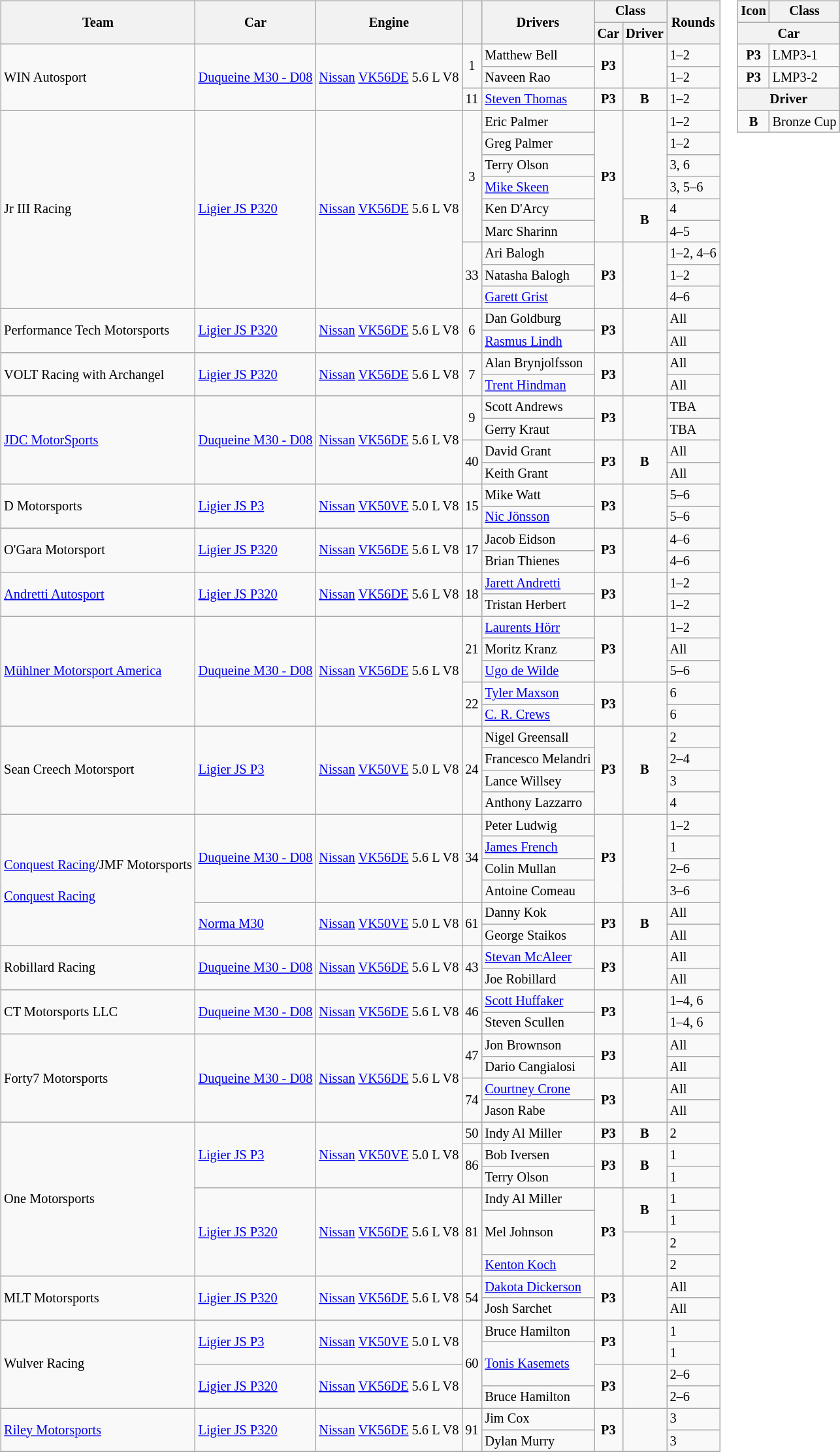<table>
<tr>
<td><br><table class="wikitable" style="font-size:85%">
<tr>
<th rowspan=2>Team</th>
<th rowspan=2>Car</th>
<th rowspan=2>Engine</th>
<th rowspan=2></th>
<th rowspan=2>Drivers</th>
<th colspan=2>Class</th>
<th rowspan=2>Rounds</th>
</tr>
<tr>
<th>Car</th>
<th>Driver</th>
</tr>
<tr>
<td rowspan=3> WIN Autosport</td>
<td rowspan=3><a href='#'>Duqueine M30 - D08</a></td>
<td rowspan=3><a href='#'>Nissan</a> <a href='#'>VK56DE</a> 5.6 L V8</td>
<td rowspan=2 align=center>1</td>
<td> Matthew Bell</td>
<td rowspan=2 align=center><strong><span>P3</span></strong></td>
<td rowspan=2 align=center></td>
<td>1–2</td>
</tr>
<tr>
<td> Naveen Rao</td>
<td>1–2</td>
</tr>
<tr>
<td align=center>11</td>
<td> <a href='#'>Steven Thomas</a></td>
<td align=center><strong><span>P3</span></strong></td>
<td align=center><strong><span>B</span></strong></td>
<td>1–2</td>
</tr>
<tr>
<td rowspan=9> Jr III Racing</td>
<td rowspan=9><a href='#'>Ligier JS P320</a></td>
<td rowspan=9><a href='#'>Nissan</a> <a href='#'>VK56DE</a> 5.6 L V8</td>
<td rowspan=6 align=center>3</td>
<td> Eric Palmer</td>
<td rowspan=6 align=center><strong><span>P3</span></strong></td>
<td rowspan=4 align=center></td>
<td>1–2</td>
</tr>
<tr>
<td> Greg Palmer</td>
<td>1–2</td>
</tr>
<tr>
<td> Terry Olson</td>
<td>3, 6</td>
</tr>
<tr>
<td> <a href='#'>Mike Skeen</a></td>
<td>3, 5–6</td>
</tr>
<tr>
<td> Ken D'Arcy</td>
<td rowspan=2 align=center><strong><span>B</span></strong></td>
<td>4</td>
</tr>
<tr>
<td> Marc Sharinn</td>
<td>4–5</td>
</tr>
<tr>
<td rowspan=3 align=center>33</td>
<td> Ari Balogh</td>
<td rowspan=3 align=center><strong><span>P3</span></strong></td>
<td rowspan=3 align=center></td>
<td>1–2, 4–6</td>
</tr>
<tr>
<td> Natasha Balogh</td>
<td>1–2</td>
</tr>
<tr>
<td> <a href='#'>Garett Grist</a></td>
<td>4–6</td>
</tr>
<tr>
<td rowspan=2> Performance Tech Motorsports</td>
<td rowspan=2><a href='#'>Ligier JS P320</a></td>
<td rowspan=2><a href='#'>Nissan</a> <a href='#'>VK56DE</a> 5.6 L V8</td>
<td rowspan=2 align=center>6</td>
<td> Dan Goldburg</td>
<td rowspan=2 align=center><strong><span>P3</span></strong></td>
<td rowspan=2 align=center></td>
<td>All</td>
</tr>
<tr>
<td> <a href='#'>Rasmus Lindh</a></td>
<td>All</td>
</tr>
<tr>
<td rowspan=2> VOLT Racing with Archangel</td>
<td rowspan=2><a href='#'>Ligier JS P320</a></td>
<td rowspan=2><a href='#'>Nissan</a> <a href='#'>VK56DE</a> 5.6 L V8</td>
<td rowspan=2 align="center">7</td>
<td> Alan Brynjolfsson</td>
<td rowspan=2 align=center><strong><span>P3</span></strong></td>
<td rowspan=2 align=center></td>
<td>All</td>
</tr>
<tr>
<td> <a href='#'>Trent Hindman</a></td>
<td>All</td>
</tr>
<tr>
<td rowspan=4> <a href='#'>JDC MotorSports</a></td>
<td rowspan=4><a href='#'>Duqueine M30 - D08</a></td>
<td rowspan=4><a href='#'>Nissan</a> <a href='#'>VK56DE</a> 5.6 L V8</td>
<td rowspan=2 align=center>9</td>
<td> Scott Andrews</td>
<td rowspan=2 align=center><strong><span>P3</span></strong></td>
<td rowspan=2 align=center></td>
<td>TBA</td>
</tr>
<tr>
<td> Gerry Kraut</td>
<td>TBA</td>
</tr>
<tr>
<td rowspan=2 align=center>40</td>
<td> David Grant</td>
<td rowspan=2 align=center><strong><span>P3</span></strong></td>
<td rowspan=2 align=center><strong><span>B</span></strong></td>
<td>All</td>
</tr>
<tr>
<td> Keith Grant</td>
<td>All</td>
</tr>
<tr>
<td rowspan=2> D Motorsports</td>
<td rowspan=2><a href='#'>Ligier JS P3</a></td>
<td rowspan=2><a href='#'>Nissan</a> <a href='#'>VK50VE</a> 5.0 L V8</td>
<td rowspan=2 align=center>15</td>
<td> Mike Watt</td>
<td rowspan=2 align=center><strong><span>P3</span></strong></td>
<td rowspan=2 align=center></td>
<td>5–6</td>
</tr>
<tr>
<td> <a href='#'>Nic Jönsson</a></td>
<td>5–6</td>
</tr>
<tr>
<td rowspan=2> O'Gara Motorsport</td>
<td rowspan=2><a href='#'>Ligier JS P320</a></td>
<td rowspan=2><a href='#'>Nissan</a> <a href='#'>VK56DE</a> 5.6 L V8</td>
<td rowspan=2 align=center>17</td>
<td> Jacob Eidson</td>
<td rowspan=2 align=center><strong><span>P3</span></strong></td>
<td rowspan=2 align=center></td>
<td>4–6</td>
</tr>
<tr>
<td> Brian Thienes</td>
<td>4–6</td>
</tr>
<tr>
<td rowspan=2> <a href='#'>Andretti Autosport</a></td>
<td rowspan=2><a href='#'>Ligier JS P320</a></td>
<td rowspan=2><a href='#'>Nissan</a> <a href='#'>VK56DE</a> 5.6 L V8</td>
<td rowspan=2 align=center>18</td>
<td> <a href='#'>Jarett Andretti</a></td>
<td rowspan=2 align=center><strong><span>P3</span></strong></td>
<td rowspan=2 align=center></td>
<td>1–2</td>
</tr>
<tr>
<td> Tristan Herbert</td>
<td>1–2</td>
</tr>
<tr>
<td rowspan=5> <a href='#'>Mühlner Motorsport America</a></td>
<td rowspan=5><a href='#'>Duqueine M30 - D08</a></td>
<td rowspan=5><a href='#'>Nissan</a> <a href='#'>VK56DE</a> 5.6 L V8</td>
<td rowspan=3 align="center">21</td>
<td> <a href='#'>Laurents Hörr</a></td>
<td rowspan=3 align=center><strong><span>P3</span></strong></td>
<td rowspan=3 align=center></td>
<td>1–2</td>
</tr>
<tr>
<td> Moritz Kranz</td>
<td>All</td>
</tr>
<tr>
<td> <a href='#'>Ugo de Wilde</a></td>
<td>5–6</td>
</tr>
<tr>
<td rowspan=2 align="center">22</td>
<td> <a href='#'>Tyler Maxson</a></td>
<td rowspan=2 align=center><strong><span>P3</span></strong></td>
<td rowspan=2 align=center></td>
<td>6</td>
</tr>
<tr>
<td> <a href='#'>C. R. Crews</a></td>
<td>6</td>
</tr>
<tr>
<td rowspan=4> Sean Creech Motorsport</td>
<td rowspan=4><a href='#'>Ligier JS P3</a></td>
<td rowspan=4><a href='#'>Nissan</a> <a href='#'>VK50VE</a> 5.0 L V8</td>
<td rowspan=4 align=center>24</td>
<td> Nigel Greensall</td>
<td rowspan=4 align=center><strong><span>P3</span></strong></td>
<td rowspan=4 align=center><strong><span>B</span></strong></td>
<td>2</td>
</tr>
<tr>
<td> Francesco Melandri</td>
<td>2–4</td>
</tr>
<tr>
<td> Lance Willsey</td>
<td>3</td>
</tr>
<tr>
<td> Anthony Lazzarro</td>
<td>4</td>
</tr>
<tr>
<td rowspan=6> <a href='#'>Conquest Racing</a>/JMF Motorsports<br><br> <a href='#'>Conquest Racing</a></td>
<td rowspan=4><a href='#'>Duqueine M30 - D08</a></td>
<td rowspan=4><a href='#'>Nissan</a> <a href='#'>VK56DE</a> 5.6 L V8</td>
<td rowspan=4 align=center>34</td>
<td> Peter Ludwig</td>
<td rowspan=4 align=center><strong><span>P3</span></strong></td>
<td rowspan=4 align=center></td>
<td>1–2</td>
</tr>
<tr>
<td> <a href='#'>James French</a></td>
<td>1</td>
</tr>
<tr>
<td> Colin Mullan</td>
<td>2–6</td>
</tr>
<tr>
<td> Antoine Comeau</td>
<td>3–6</td>
</tr>
<tr>
<td rowspan=2><a href='#'>Norma M30</a></td>
<td rowspan=2><a href='#'>Nissan</a> <a href='#'>VK50VE</a> 5.0 L V8</td>
<td rowspan=2 align="center">61</td>
<td> Danny Kok</td>
<td rowspan=2 align=center><strong><span>P3</span></strong></td>
<td rowspan=2 align=center><strong><span>B</span></strong></td>
<td>All</td>
</tr>
<tr>
<td> George Staikos</td>
<td>All</td>
</tr>
<tr>
<td rowspan=2> Robillard Racing</td>
<td rowspan=2><a href='#'>Duqueine M30 - D08</a></td>
<td rowspan=2><a href='#'>Nissan</a> <a href='#'>VK56DE</a> 5.6 L V8</td>
<td rowspan=2 align=center>43</td>
<td> <a href='#'>Stevan McAleer</a></td>
<td rowspan=2 align=center><strong><span>P3</span></strong></td>
<td rowspan=2 align=center></td>
<td>All</td>
</tr>
<tr>
<td> Joe Robillard</td>
<td>All</td>
</tr>
<tr>
<td rowspan=2> CT Motorsports LLC</td>
<td rowspan=2><a href='#'>Duqueine M30 - D08</a></td>
<td rowspan=2><a href='#'>Nissan</a> <a href='#'>VK56DE</a> 5.6 L V8</td>
<td rowspan=2 align=center>46</td>
<td> <a href='#'>Scott Huffaker</a></td>
<td rowspan=2 align=center><strong><span>P3</span></strong></td>
<td rowspan=2 align=center></td>
<td>1–4, 6</td>
</tr>
<tr>
<td> Steven Scullen</td>
<td>1–4, 6</td>
</tr>
<tr>
<td rowspan=4> Forty7 Motorsports</td>
<td rowspan=4><a href='#'>Duqueine M30 - D08</a></td>
<td rowspan=4><a href='#'>Nissan</a> <a href='#'>VK56DE</a> 5.6 L V8</td>
<td rowspan=2 align=center>47</td>
<td> Jon Brownson</td>
<td rowspan=2 align=center><strong><span>P3</span></strong></td>
<td rowspan=2 align=center></td>
<td>All</td>
</tr>
<tr>
<td> Dario Cangialosi</td>
<td>All</td>
</tr>
<tr>
<td rowspan=2 align=center>74</td>
<td> <a href='#'>Courtney Crone</a></td>
<td rowspan=2 align=center><strong><span>P3</span></strong></td>
<td rowspan=2 align=center></td>
<td>All</td>
</tr>
<tr>
<td> Jason Rabe</td>
<td>All</td>
</tr>
<tr>
<td rowspan=7> One Motorsports</td>
<td rowspan=3><a href='#'>Ligier JS P3</a></td>
<td rowspan=3><a href='#'>Nissan</a> <a href='#'>VK50VE</a> 5.0 L V8</td>
<td align=center>50</td>
<td> Indy Al Miller</td>
<td align=center><strong><span>P3</span></strong></td>
<td align=center><strong><span>B</span></strong></td>
<td>2</td>
</tr>
<tr>
<td rowspan=2 align=center>86</td>
<td> Bob Iversen</td>
<td rowspan=2 align=center><strong><span>P3</span></strong></td>
<td rowspan=2 align=center><strong><span>B</span></strong></td>
<td>1</td>
</tr>
<tr>
<td> Terry Olson</td>
<td>1</td>
</tr>
<tr>
<td rowspan=4><a href='#'>Ligier JS P320</a></td>
<td rowspan=4><a href='#'>Nissan</a> <a href='#'>VK56DE</a> 5.6 L V8</td>
<td rowspan=4 align=center>81</td>
<td> Indy Al Miller</td>
<td rowspan=4 align=center><strong><span>P3</span></strong></td>
<td rowspan=2 align=center><strong><span>B</span></strong></td>
<td>1</td>
</tr>
<tr>
<td rowspan=2> Mel Johnson</td>
<td>1</td>
</tr>
<tr>
<td rowspan=2></td>
<td>2</td>
</tr>
<tr>
<td> <a href='#'>Kenton Koch</a></td>
<td>2</td>
</tr>
<tr>
<td rowspan=2> MLT Motorsports</td>
<td rowspan=2><a href='#'>Ligier JS P320</a></td>
<td rowspan=2><a href='#'>Nissan</a> <a href='#'>VK56DE</a> 5.6 L V8</td>
<td rowspan=2 align=center>54</td>
<td> <a href='#'>Dakota Dickerson</a></td>
<td rowspan=2 align=center><strong><span>P3</span></strong></td>
<td rowspan=2 align=center></td>
<td>All</td>
</tr>
<tr>
<td> Josh Sarchet</td>
<td>All</td>
</tr>
<tr>
<td rowspan=4> Wulver Racing</td>
<td rowspan=2><a href='#'>Ligier JS P3</a></td>
<td rowspan=2><a href='#'>Nissan</a> <a href='#'>VK50VE</a> 5.0 L V8</td>
<td rowspan=4 align=center>60</td>
<td> Bruce Hamilton</td>
<td rowspan=2 align=center><strong><span>P3</span></strong></td>
<td rowspan=2 align=center></td>
<td>1</td>
</tr>
<tr>
<td rowspan=2> <a href='#'>Tonis Kasemets</a></td>
<td>1</td>
</tr>
<tr>
<td rowspan=2><a href='#'>Ligier JS P320</a></td>
<td rowspan=2><a href='#'>Nissan</a> <a href='#'>VK56DE</a> 5.6 L V8</td>
<td rowspan=2 align=center><strong><span>P3</span></strong></td>
<td rowspan=2 align=center></td>
<td>2–6</td>
</tr>
<tr>
<td> Bruce Hamilton</td>
<td>2–6</td>
</tr>
<tr>
<td rowspan=2> <a href='#'>Riley Motorsports</a></td>
<td rowspan=2><a href='#'>Ligier JS P320</a></td>
<td rowspan=2><a href='#'>Nissan</a> <a href='#'>VK56DE</a> 5.6 L V8</td>
<td rowspan=2 align=center>91</td>
<td> Jim Cox</td>
<td rowspan=2 align=center><strong><span>P3</span></strong></td>
<td rowspan=2 align=center></td>
<td>3</td>
</tr>
<tr>
<td> Dylan Murry</td>
<td>3</td>
</tr>
<tr>
</tr>
</table>
</td>
<td valign="top"><br><table class="wikitable" style="font-size:85%">
<tr>
<th>Icon</th>
<th>Class</th>
</tr>
<tr>
<th colspan=2>Car</th>
</tr>
<tr>
<td align=center><strong><span>P3</span></strong></td>
<td>LMP3-1</td>
</tr>
<tr>
<td align=center><strong><span>P3</span></strong></td>
<td>LMP3-2</td>
</tr>
<tr>
<th colspan=2>Driver</th>
</tr>
<tr>
<td align=center><strong><span>B</span></strong></td>
<td>Bronze Cup</td>
</tr>
</table>
</td>
</tr>
</table>
